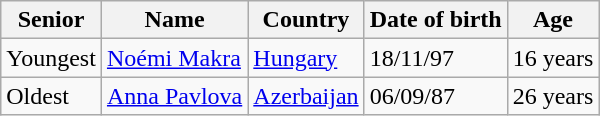<table class="wikitable">
<tr>
<th>Senior</th>
<th>Name</th>
<th>Country</th>
<th>Date of birth</th>
<th>Age</th>
</tr>
<tr>
<td>Youngest</td>
<td><a href='#'>Noémi Makra</a></td>
<td> <a href='#'>Hungary</a></td>
<td>18/11/97</td>
<td>16 years</td>
</tr>
<tr>
<td>Oldest</td>
<td><a href='#'>Anna Pavlova</a></td>
<td>  <a href='#'>Azerbaijan</a></td>
<td>06/09/87</td>
<td>26 years</td>
</tr>
</table>
